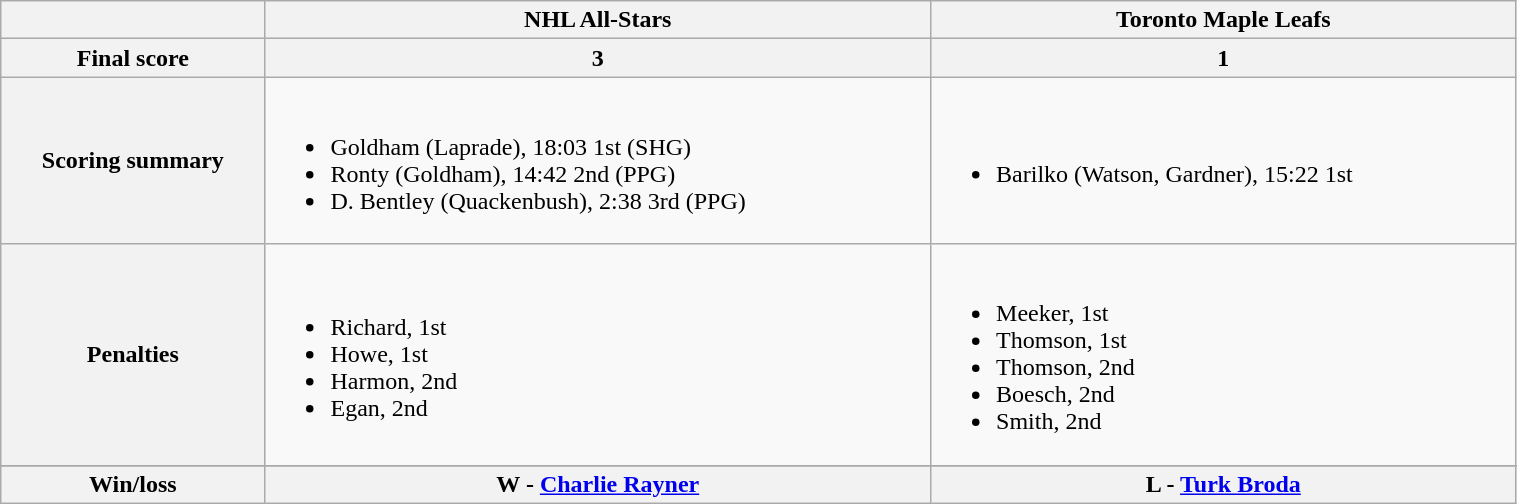<table class="wikitable" style="width:80%">
<tr>
<th></th>
<th>NHL All-Stars</th>
<th>Toronto Maple Leafs</th>
</tr>
<tr>
<th>Final score</th>
<th>3</th>
<th>1</th>
</tr>
<tr>
<th>Scoring summary</th>
<td><br><ul><li>Goldham (Laprade), 18:03 1st (SHG)</li><li>Ronty (Goldham), 14:42 2nd (PPG)</li><li>D. Bentley (Quackenbush), 2:38 3rd (PPG)</li></ul></td>
<td><br><ul><li>Barilko (Watson, Gardner), 15:22 1st</li></ul></td>
</tr>
<tr>
<th>Penalties</th>
<td><br><ul><li>Richard, 1st</li><li>Howe, 1st</li><li>Harmon, 2nd</li><li>Egan, 2nd</li></ul></td>
<td><br><ul><li>Meeker, 1st</li><li>Thomson, 1st</li><li>Thomson, 2nd</li><li>Boesch, 2nd</li><li>Smith, 2nd</li></ul></td>
</tr>
<tr>
</tr>
<tr>
<th>Win/loss</th>
<th><strong>W</strong> - <a href='#'>Charlie Rayner</a></th>
<th><strong>L</strong> - <a href='#'>Turk Broda</a></th>
</tr>
</table>
